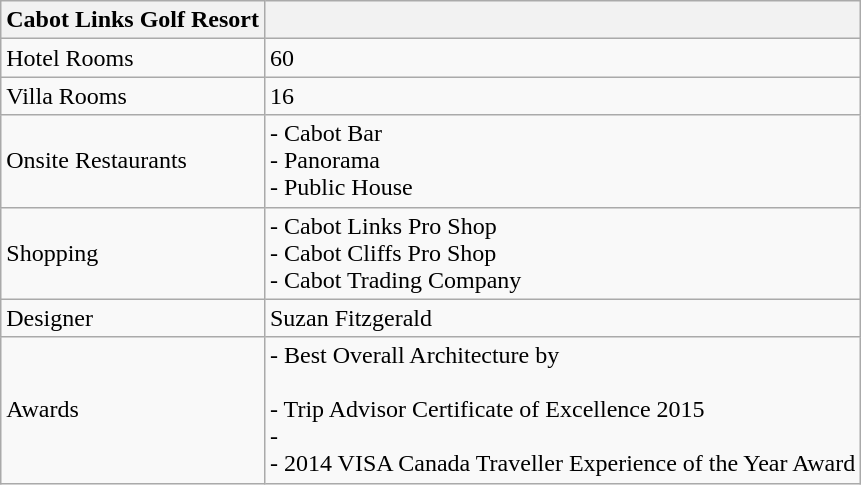<table class="wikitable">
<tr>
<th>Cabot Links Golf Resort</th>
<th></th>
</tr>
<tr>
<td>Hotel Rooms</td>
<td>60</td>
</tr>
<tr>
<td>Villa Rooms</td>
<td>16</td>
</tr>
<tr>
<td>Onsite Restaurants</td>
<td>- Cabot Bar<br>- Panorama<br>- Public House</td>
</tr>
<tr>
<td>Shopping</td>
<td>- Cabot Links Pro Shop<br>- Cabot Cliffs Pro Shop<br>- Cabot Trading Company</td>
</tr>
<tr>
<td>Designer</td>
<td>Suzan Fitzgerald</td>
</tr>
<tr>
<td>Awards</td>
<td>- Best Overall Architecture by<br> <br>- Trip Advisor Certificate of Excellence 2015<br>- <br>- 2014 VISA Canada Traveller Experience of the Year Award</td>
</tr>
</table>
